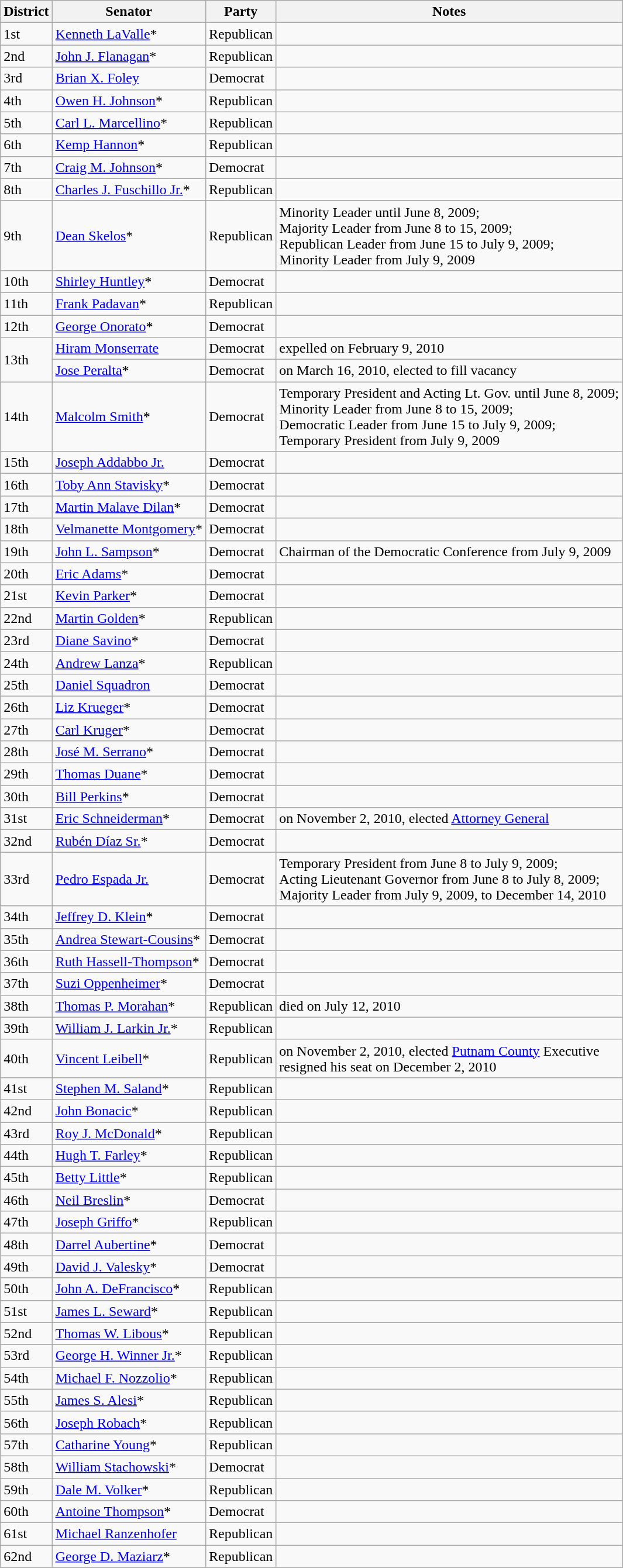<table class=wikitable>
<tr>
<th>District</th>
<th>Senator</th>
<th>Party</th>
<th>Notes</th>
</tr>
<tr>
<td>1st</td>
<td><a href='#'>Kenneth LaValle</a>*</td>
<td>Republican</td>
<td></td>
</tr>
<tr>
<td>2nd</td>
<td><a href='#'>John J. Flanagan</a>*</td>
<td>Republican</td>
<td></td>
</tr>
<tr>
<td>3rd</td>
<td><a href='#'>Brian X. Foley</a></td>
<td>Democrat</td>
<td></td>
</tr>
<tr>
<td>4th</td>
<td><a href='#'>Owen H. Johnson</a>*</td>
<td>Republican</td>
<td></td>
</tr>
<tr>
<td>5th</td>
<td><a href='#'>Carl L. Marcellino</a>*</td>
<td>Republican</td>
<td></td>
</tr>
<tr>
<td>6th</td>
<td><a href='#'>Kemp Hannon</a>*</td>
<td>Republican</td>
<td></td>
</tr>
<tr>
<td>7th</td>
<td><a href='#'>Craig M. Johnson</a>*</td>
<td>Democrat</td>
<td></td>
</tr>
<tr>
<td>8th</td>
<td><a href='#'>Charles J. Fuschillo Jr.</a>*</td>
<td>Republican</td>
<td></td>
</tr>
<tr>
<td>9th</td>
<td><a href='#'>Dean Skelos</a>*</td>
<td>Republican</td>
<td>Minority Leader until June 8, 2009; <br>Majority Leader from June 8 to 15, 2009; <br>Republican Leader from June 15 to July 9, 2009; <br>Minority Leader from July 9, 2009</td>
</tr>
<tr>
<td>10th</td>
<td><a href='#'>Shirley Huntley</a>*</td>
<td>Democrat</td>
<td></td>
</tr>
<tr>
<td>11th</td>
<td><a href='#'>Frank Padavan</a>*</td>
<td>Republican</td>
<td></td>
</tr>
<tr>
<td>12th</td>
<td><a href='#'>George Onorato</a>*</td>
<td>Democrat</td>
<td></td>
</tr>
<tr>
<td rowspan="2">13th</td>
<td><a href='#'>Hiram Monserrate</a></td>
<td>Democrat</td>
<td>expelled on February 9, 2010</td>
</tr>
<tr>
<td><a href='#'>Jose Peralta</a>*</td>
<td>Democrat</td>
<td>on March 16, 2010, elected to fill vacancy</td>
</tr>
<tr>
<td>14th</td>
<td><a href='#'>Malcolm Smith</a>*</td>
<td>Democrat</td>
<td>Temporary President and Acting Lt. Gov. until June 8, 2009; <br>Minority Leader from June 8 to 15, 2009; <br>Democratic Leader from June 15 to July 9, 2009;<br>Temporary President from July 9, 2009</td>
</tr>
<tr>
<td>15th</td>
<td><a href='#'>Joseph Addabbo Jr.</a></td>
<td>Democrat</td>
<td></td>
</tr>
<tr>
<td>16th</td>
<td><a href='#'>Toby Ann Stavisky</a>*</td>
<td>Democrat</td>
<td></td>
</tr>
<tr>
<td>17th</td>
<td><a href='#'>Martin Malave Dilan</a>*</td>
<td>Democrat</td>
<td></td>
</tr>
<tr>
<td>18th</td>
<td><a href='#'>Velmanette Montgomery</a>*</td>
<td>Democrat</td>
<td></td>
</tr>
<tr>
<td>19th</td>
<td><a href='#'>John L. Sampson</a>*</td>
<td>Democrat</td>
<td>Chairman of the Democratic Conference from July 9, 2009</td>
</tr>
<tr>
<td>20th</td>
<td><a href='#'>Eric Adams</a>*</td>
<td>Democrat</td>
<td></td>
</tr>
<tr>
<td>21st</td>
<td><a href='#'>Kevin Parker</a>*</td>
<td>Democrat</td>
<td></td>
</tr>
<tr>
<td>22nd</td>
<td><a href='#'>Martin Golden</a>*</td>
<td>Republican</td>
<td></td>
</tr>
<tr>
<td>23rd</td>
<td><a href='#'>Diane Savino</a>*</td>
<td>Democrat</td>
<td></td>
</tr>
<tr>
<td>24th</td>
<td><a href='#'>Andrew Lanza</a>*</td>
<td>Republican</td>
<td></td>
</tr>
<tr>
<td>25th</td>
<td><a href='#'>Daniel Squadron</a></td>
<td>Democrat</td>
<td></td>
</tr>
<tr>
<td>26th</td>
<td><a href='#'>Liz Krueger</a>*</td>
<td>Democrat</td>
<td></td>
</tr>
<tr>
<td>27th</td>
<td><a href='#'>Carl Kruger</a>*</td>
<td>Democrat</td>
<td></td>
</tr>
<tr>
<td>28th</td>
<td><a href='#'>José M. Serrano</a>*</td>
<td>Democrat</td>
<td></td>
</tr>
<tr>
<td>29th</td>
<td><a href='#'>Thomas Duane</a>*</td>
<td>Democrat</td>
<td></td>
</tr>
<tr>
<td>30th</td>
<td><a href='#'>Bill Perkins</a>*</td>
<td>Democrat</td>
<td></td>
</tr>
<tr>
<td>31st</td>
<td><a href='#'>Eric Schneiderman</a>*</td>
<td>Democrat</td>
<td>on November 2, 2010, elected <a href='#'>Attorney General</a></td>
</tr>
<tr>
<td>32nd</td>
<td><a href='#'>Rubén Díaz Sr.</a>*</td>
<td>Democrat</td>
<td></td>
</tr>
<tr>
<td>33rd</td>
<td><a href='#'>Pedro Espada Jr.</a></td>
<td>Democrat</td>
<td>Temporary President from June 8 to July 9, 2009; <br>Acting Lieutenant Governor from June 8 to July 8, 2009; <br>Majority Leader from July 9, 2009, to December 14, 2010</td>
</tr>
<tr>
<td>34th</td>
<td><a href='#'>Jeffrey D. Klein</a>*</td>
<td>Democrat</td>
<td></td>
</tr>
<tr>
<td>35th</td>
<td><a href='#'>Andrea Stewart-Cousins</a>*</td>
<td>Democrat</td>
<td></td>
</tr>
<tr>
<td>36th</td>
<td><a href='#'>Ruth Hassell-Thompson</a>*</td>
<td>Democrat</td>
<td></td>
</tr>
<tr>
<td>37th</td>
<td><a href='#'>Suzi Oppenheimer</a>*</td>
<td>Democrat</td>
<td></td>
</tr>
<tr>
<td>38th</td>
<td><a href='#'>Thomas P. Morahan</a>*</td>
<td>Republican</td>
<td>died on July 12, 2010</td>
</tr>
<tr>
<td>39th</td>
<td><a href='#'>William J. Larkin Jr.</a>*</td>
<td>Republican</td>
<td></td>
</tr>
<tr>
<td>40th</td>
<td><a href='#'>Vincent Leibell</a>*</td>
<td>Republican</td>
<td>on November 2, 2010, elected <a href='#'>Putnam County</a> Executive<br>resigned his seat on December 2, 2010</td>
</tr>
<tr>
<td>41st</td>
<td><a href='#'>Stephen M. Saland</a>*</td>
<td>Republican</td>
<td></td>
</tr>
<tr>
<td>42nd</td>
<td><a href='#'>John Bonacic</a>*</td>
<td>Republican</td>
<td></td>
</tr>
<tr>
<td>43rd</td>
<td><a href='#'>Roy J. McDonald</a>*</td>
<td>Republican</td>
<td></td>
</tr>
<tr>
<td>44th</td>
<td><a href='#'>Hugh T. Farley</a>*</td>
<td>Republican</td>
<td></td>
</tr>
<tr>
<td>45th</td>
<td><a href='#'>Betty Little</a>*</td>
<td>Republican</td>
<td></td>
</tr>
<tr>
<td>46th</td>
<td><a href='#'>Neil Breslin</a>*</td>
<td>Democrat</td>
<td></td>
</tr>
<tr>
<td>47th</td>
<td><a href='#'>Joseph Griffo</a>*</td>
<td>Republican</td>
<td></td>
</tr>
<tr>
<td>48th</td>
<td><a href='#'>Darrel Aubertine</a>*</td>
<td>Democrat</td>
<td></td>
</tr>
<tr>
<td>49th</td>
<td><a href='#'>David J. Valesky</a>*</td>
<td>Democrat</td>
<td></td>
</tr>
<tr>
<td>50th</td>
<td><a href='#'>John A. DeFrancisco</a>*</td>
<td>Republican</td>
<td></td>
</tr>
<tr>
<td>51st</td>
<td><a href='#'>James L. Seward</a>*</td>
<td>Republican</td>
<td></td>
</tr>
<tr>
<td>52nd</td>
<td><a href='#'>Thomas W. Libous</a>*</td>
<td>Republican</td>
<td></td>
</tr>
<tr>
<td>53rd</td>
<td><a href='#'>George H. Winner Jr.</a>*</td>
<td>Republican</td>
<td></td>
</tr>
<tr>
<td>54th</td>
<td><a href='#'>Michael F. Nozzolio</a>*</td>
<td>Republican</td>
<td></td>
</tr>
<tr>
<td>55th</td>
<td><a href='#'>James S. Alesi</a>*</td>
<td>Republican</td>
<td></td>
</tr>
<tr>
<td>56th</td>
<td><a href='#'>Joseph Robach</a>*</td>
<td>Republican</td>
<td></td>
</tr>
<tr>
<td>57th</td>
<td><a href='#'>Catharine Young</a>*</td>
<td>Republican</td>
<td></td>
</tr>
<tr>
<td>58th</td>
<td><a href='#'>William Stachowski</a>*</td>
<td>Democrat</td>
<td></td>
</tr>
<tr>
<td>59th</td>
<td><a href='#'>Dale M. Volker</a>*</td>
<td>Republican</td>
<td></td>
</tr>
<tr>
<td>60th</td>
<td><a href='#'>Antoine Thompson</a>*</td>
<td>Democrat</td>
<td></td>
</tr>
<tr>
<td>61st</td>
<td><a href='#'>Michael Ranzenhofer</a></td>
<td>Republican</td>
<td></td>
</tr>
<tr>
<td>62nd</td>
<td><a href='#'>George D. Maziarz</a>*</td>
<td>Republican</td>
<td></td>
</tr>
<tr>
</tr>
</table>
